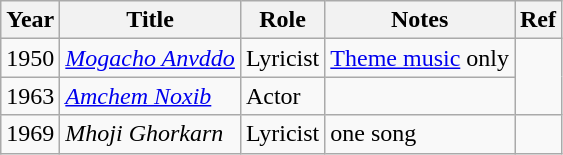<table class="wikitable sortable">
<tr>
<th>Year</th>
<th>Title</th>
<th>Role</th>
<th>Notes</th>
<th>Ref</th>
</tr>
<tr>
<td>1950</td>
<td><em><a href='#'>Mogacho Anvddo</a></em></td>
<td>Lyricist</td>
<td><a href='#'>Theme music</a> only</td>
<td rowspan="2"></td>
</tr>
<tr>
<td>1963</td>
<td><em><a href='#'>Amchem Noxib</a></em></td>
<td>Actor</td>
<td></td>
</tr>
<tr>
<td>1969</td>
<td><em>Mhoji Ghorkarn</em></td>
<td>Lyricist</td>
<td>one song</td>
<td></td>
</tr>
</table>
